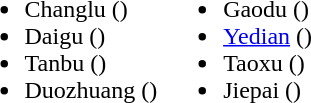<table>
<tr>
<td valign="top"><br><ul><li>Changlu ()</li><li>Daigu ()</li><li>Tanbu ()</li><li>Duozhuang ()</li></ul></td>
<td valign="top"><br><ul><li>Gaodu ()</li><li><a href='#'>Yedian</a> ()</li><li>Taoxu ()</li><li>Jiepai ()</li></ul></td>
</tr>
</table>
